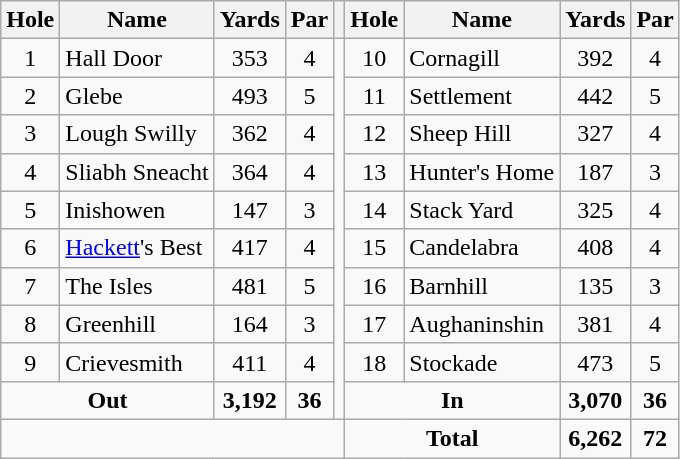<table class=wikitable style="text-align:center">
<tr>
<th>Hole</th>
<th>Name</th>
<th>Yards</th>
<th>Par</th>
<th></th>
<th>Hole</th>
<th>Name</th>
<th>Yards</th>
<th>Par</th>
</tr>
<tr>
<td>1</td>
<td align=left>Hall Door</td>
<td>353</td>
<td>4</td>
<td rowspan=10></td>
<td>10</td>
<td align=left>Cornagill</td>
<td>392</td>
<td>4</td>
</tr>
<tr>
<td>2</td>
<td align=left>Glebe</td>
<td>493</td>
<td>5</td>
<td>11</td>
<td align=left>Settlement</td>
<td>442</td>
<td>5</td>
</tr>
<tr>
<td>3</td>
<td align=left>Lough Swilly</td>
<td>362</td>
<td>4</td>
<td>12</td>
<td align=left>Sheep Hill</td>
<td>327</td>
<td>4</td>
</tr>
<tr>
<td>4</td>
<td align=left>Sliabh Sneacht</td>
<td>364</td>
<td>4</td>
<td>13</td>
<td align=left>Hunter's Home</td>
<td>187</td>
<td>3</td>
</tr>
<tr>
<td>5</td>
<td align=left>Inishowen</td>
<td>147</td>
<td>3</td>
<td>14</td>
<td align=left>Stack Yard</td>
<td>325</td>
<td>4</td>
</tr>
<tr>
<td>6</td>
<td align=left><a href='#'>Hackett</a>'s Best</td>
<td>417</td>
<td>4</td>
<td>15</td>
<td align=left>Candelabra</td>
<td>408</td>
<td>4</td>
</tr>
<tr>
<td>7</td>
<td align=left>The Isles</td>
<td>481</td>
<td>5</td>
<td>16</td>
<td align=left>Barnhill</td>
<td>135</td>
<td>3</td>
</tr>
<tr>
<td>8</td>
<td align=left>Greenhill</td>
<td>164</td>
<td>3</td>
<td>17</td>
<td align=left>Aughaninshin</td>
<td>381</td>
<td>4</td>
</tr>
<tr>
<td>9</td>
<td align=left>Crievesmith</td>
<td>411</td>
<td>4</td>
<td>18</td>
<td align=left>Stockade</td>
<td>473</td>
<td>5</td>
</tr>
<tr>
<td colspan=2><strong>Out</strong></td>
<td><strong>3,192</strong></td>
<td><strong>36</strong></td>
<td colspan=2><strong>In</strong></td>
<td><strong>3,070</strong></td>
<td><strong>36</strong></td>
</tr>
<tr>
<td colspan=5></td>
<td colspan=2><strong>Total</strong></td>
<td><strong>6,262</strong></td>
<td><strong>72</strong></td>
</tr>
</table>
